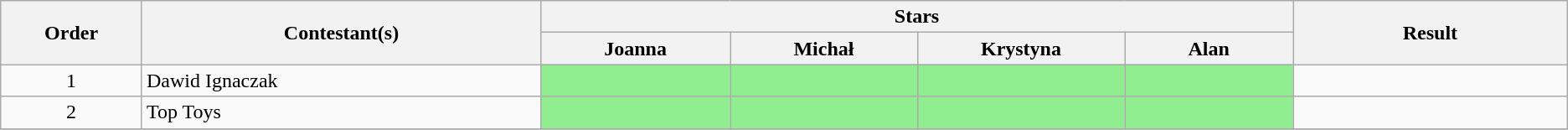<table class="wikitable">
<tr>
<th style="width:2%;" rowspan="2">Order</th>
<th style="width:7%;" rowspan="2">Contestant(s)</th>
<th style="width:9%;" colspan="4">Stars</th>
<th style="width:5%;" rowspan="2">Result</th>
</tr>
<tr>
<th style="width:3%;">Joanna</th>
<th style="width:3%;">Michał</th>
<th style="width:3%;">Krystyna</th>
<th style="width:3%;">Alan</th>
</tr>
<tr>
<td style="text-align:center">1</td>
<td>Dawid Ignaczak</td>
<td bgcolor="lightgreen"></td>
<td bgcolor="lightgreen"></td>
<td bgcolor="lightgreen"></td>
<td bgcolor="lightgreen"></td>
<td></td>
</tr>
<tr>
<td style="text-align:center">2</td>
<td>Top Toys</td>
<td bgcolor="lightgreen"></td>
<td bgcolor="lightgreen"></td>
<td bgcolor="lightgreen"></td>
<td bgcolor="lightgreen"></td>
<td></td>
</tr>
<tr>
</tr>
</table>
